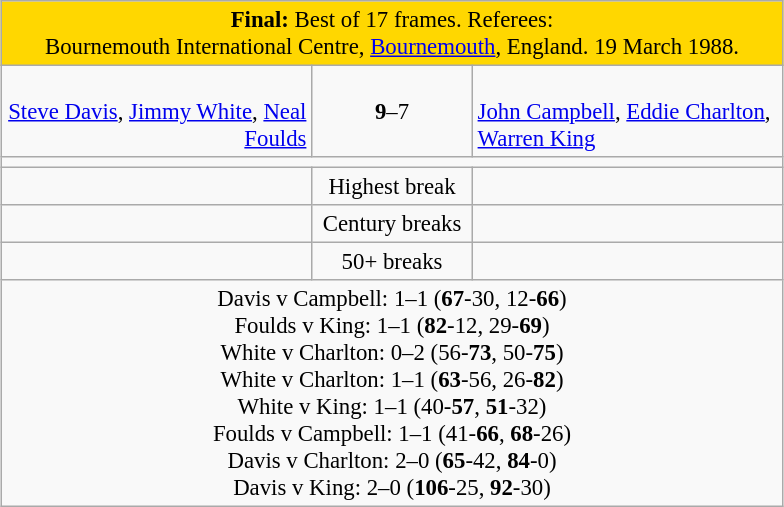<table class="wikitable" style="font-size: 95%; margin: 1em auto 1em auto;">
<tr>
<td colspan="3" align="center" bgcolor="#ffd700"><strong>Final:</strong> Best of 17 frames. Referees:  <br> Bournemouth International Centre, <a href='#'>Bournemouth</a>, England. 19 March 1988.</td>
</tr>
<tr>
<td width="200" align="right"><strong></strong> <br> <a href='#'>Steve Davis</a>, <a href='#'>Jimmy White</a>, <a href='#'>Neal Foulds</a></td>
<td width="100" align="center"><strong>9</strong>–7</td>
<td width="200"><strong></strong> <br> <a href='#'>John Campbell</a>, <a href='#'>Eddie Charlton</a>, <a href='#'>Warren King</a></td>
</tr>
<tr>
<td colspan="3" align="center" style="font-size: 100%"></td>
</tr>
<tr>
<td align="right"></td>
<td align="center">Highest break</td>
<td align="left"></td>
</tr>
<tr>
<td align="right"></td>
<td align="center">Century breaks</td>
<td align="left"></td>
</tr>
<tr>
<td align="right"></td>
<td align="center">50+ breaks</td>
<td align="left"></td>
</tr>
<tr>
<td colspan="3" align="center" style="font-size: 100%">Davis v Campbell:  1–1 (<strong>67</strong>-30, 12-<strong>66</strong>)<br> Foulds v King: 1–1 (<strong>82</strong>-12, 29-<strong>69</strong>) <br> White v Charlton: 0–2 (56-<strong>73</strong>, 50-<strong>75</strong>) <br> White v Charlton: 1–1 (<strong>63</strong>-56, 26-<strong>82</strong>) <br> White v King: 1–1 (40-<strong>57</strong>, <strong>51</strong>-32) <br> Foulds v Campbell: 1–1 (41-<strong>66</strong>, <strong>68</strong>-26) <br> Davis v Charlton: 2–0 (<strong>65</strong>-42, <strong>84</strong>-0) <br> Davis v King: 2–0 (<strong>106</strong>-25, <strong>92</strong>-30) <br></td>
</tr>
</table>
